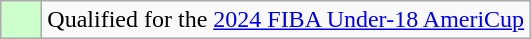<table class="wikitable">
<tr>
<td width=20px bgcolor="#ccffcc"></td>
<td>Qualified for the <a href='#'>2024 FIBA Under-18 AmeriCup</a></td>
</tr>
</table>
